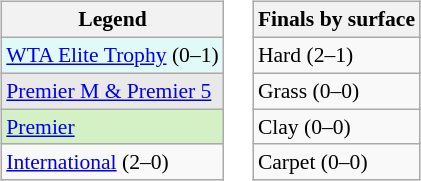<table>
<tr valign=top>
<td><br><table class=wikitable style="font-size:90%">
<tr>
<th>Legend</th>
</tr>
<tr>
<td bgcolor=#e2faf7><a href='#'>WTA Elite Trophy</a> (0–1)</td>
</tr>
<tr>
<td style="background:#e9e9e9;"><a href='#'>Premier M & Premier 5</a></td>
</tr>
<tr>
<td style="background:#d4f1c5;"><a href='#'>Premier</a></td>
</tr>
<tr>
<td><a href='#'>International</a> (2–0)</td>
</tr>
</table>
</td>
<td><br><table class=wikitable style="font-size:90%">
<tr>
<th>Finals by surface</th>
</tr>
<tr>
<td>Hard (2–1)</td>
</tr>
<tr>
<td>Grass (0–0)</td>
</tr>
<tr>
<td>Clay (0–0)</td>
</tr>
<tr>
<td>Carpet (0–0)</td>
</tr>
</table>
</td>
</tr>
</table>
